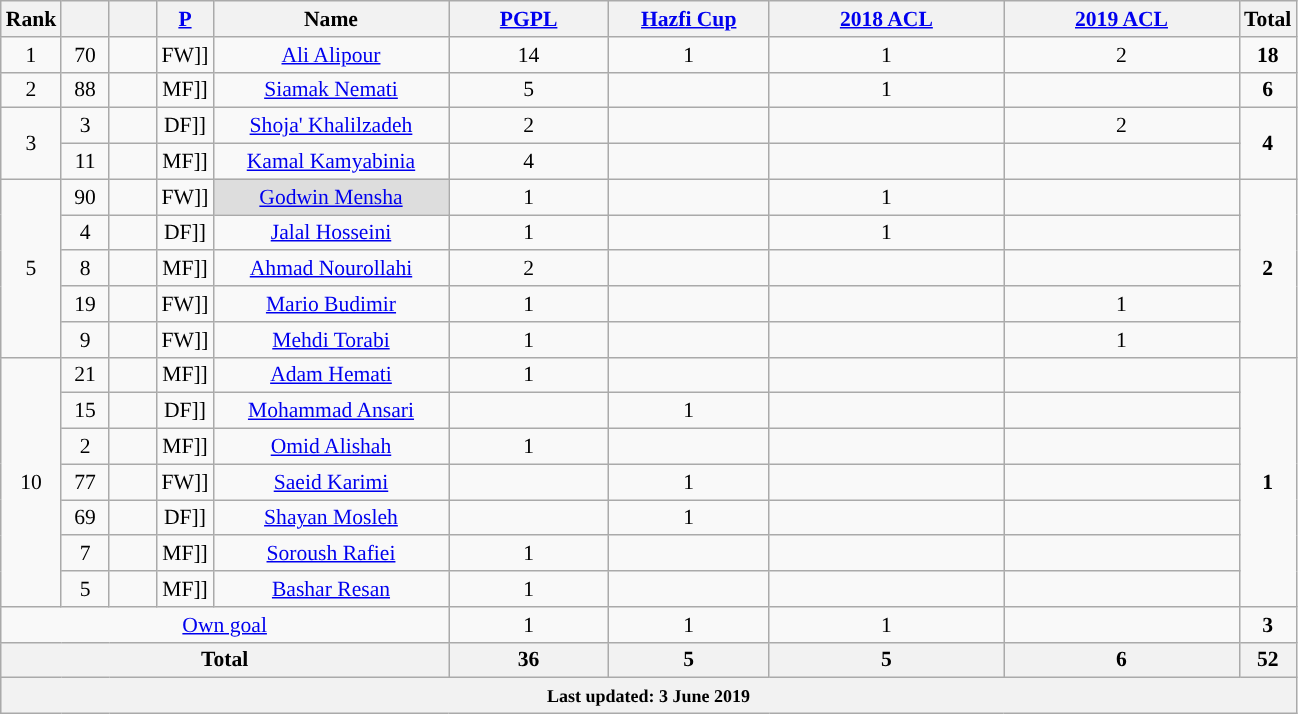<table class="wikitable" style="text-align:center; font-size:90%">
<tr>
<th width=25>Rank</th>
<th width=25></th>
<th width=25></th>
<th width=25><a href='#'>P</a></th>
<th width=150>Name</th>
<th width=100><a href='#'>PGPL</a></th>
<th width=100><a href='#'>Hazfi Cup</a></th>
<th width=150><a href='#'>2018 ACL</a></th>
<th width=150><a href='#'>2019 ACL</a></th>
<th>Total</th>
</tr>
<tr>
<td>1</td>
<td>70</td>
<td></td>
<td [[>FW]]</td>
<td><a href='#'>Ali Alipour</a></td>
<td>14</td>
<td>1</td>
<td>1</td>
<td>2</td>
<td><strong>18</strong></td>
</tr>
<tr>
<td>2</td>
<td>88</td>
<td></td>
<td [[>MF]]</td>
<td><a href='#'>Siamak Nemati</a></td>
<td>5</td>
<td></td>
<td>1</td>
<td></td>
<td><strong>6</strong></td>
</tr>
<tr>
<td rowspan=2>3</td>
<td>3</td>
<td></td>
<td [[>DF]]</td>
<td><a href='#'>Shoja' Khalilzadeh</a></td>
<td>2</td>
<td></td>
<td></td>
<td>2</td>
<td rowspan=2><strong>4</strong></td>
</tr>
<tr>
<td>11</td>
<td></td>
<td [[>MF]]</td>
<td><a href='#'>Kamal Kamyabinia</a></td>
<td>4</td>
<td></td>
<td></td>
<td></td>
</tr>
<tr>
<td rowspan=5>5</td>
<td>90</td>
<td></td>
<td [[>FW]]</td>
<td style="background:#DDDDDD"><a href='#'>Godwin Mensha</a></td>
<td>1</td>
<td></td>
<td>1</td>
<td></td>
<td rowspan=5><strong>2</strong></td>
</tr>
<tr>
<td>4</td>
<td></td>
<td [[>DF]]</td>
<td><a href='#'>Jalal Hosseini</a></td>
<td>1</td>
<td></td>
<td>1</td>
<td></td>
</tr>
<tr>
<td>8</td>
<td></td>
<td [[>MF]]</td>
<td><a href='#'>Ahmad Nourollahi</a></td>
<td>2</td>
<td></td>
<td></td>
<td></td>
</tr>
<tr>
<td>19</td>
<td></td>
<td [[>FW]]</td>
<td><a href='#'>Mario Budimir</a></td>
<td>1</td>
<td></td>
<td></td>
<td>1</td>
</tr>
<tr>
<td>9</td>
<td></td>
<td [[>FW]]</td>
<td><a href='#'>Mehdi Torabi</a></td>
<td>1</td>
<td></td>
<td></td>
<td>1</td>
</tr>
<tr>
<td rowspan=7>10</td>
<td>21</td>
<td> </td>
<td [[>MF]]</td>
<td><a href='#'>Adam Hemati</a></td>
<td>1</td>
<td></td>
<td></td>
<td></td>
<td rowspan=7><strong>1</strong></td>
</tr>
<tr>
<td>15</td>
<td></td>
<td [[>DF]]</td>
<td><a href='#'>Mohammad Ansari</a></td>
<td></td>
<td>1</td>
<td></td>
<td></td>
</tr>
<tr>
<td>2</td>
<td></td>
<td [[>MF]]</td>
<td><a href='#'>Omid Alishah</a></td>
<td>1</td>
<td></td>
<td></td>
<td></td>
</tr>
<tr>
<td>77</td>
<td></td>
<td [[>FW]]</td>
<td><a href='#'>Saeid Karimi</a></td>
<td></td>
<td>1</td>
<td></td>
<td></td>
</tr>
<tr>
<td>69</td>
<td></td>
<td [[>DF]]</td>
<td><a href='#'>Shayan Mosleh</a></td>
<td></td>
<td>1</td>
<td></td>
<td></td>
</tr>
<tr>
<td>7</td>
<td></td>
<td [[>MF]]</td>
<td><a href='#'>Soroush Rafiei</a></td>
<td>1</td>
<td></td>
<td></td>
<td></td>
</tr>
<tr>
<td>5</td>
<td></td>
<td [[>MF]]</td>
<td><a href='#'>Bashar Resan</a></td>
<td>1</td>
<td></td>
<td></td>
<td></td>
</tr>
<tr>
<td colspan=5><a href='#'>Own goal</a></td>
<td>1</td>
<td>1</td>
<td>1</td>
<td></td>
<td><strong>3</strong></td>
</tr>
<tr>
<th colspan=5>Total</th>
<th><strong>36</strong></th>
<th><strong>5</strong></th>
<th><strong>5</strong></th>
<th><strong>6</strong></th>
<th><strong>52</strong></th>
</tr>
<tr align=left style="background:#DCDCDC">
<th colspan="10"><small>Last updated: 3 June 2019</small></th>
</tr>
</table>
